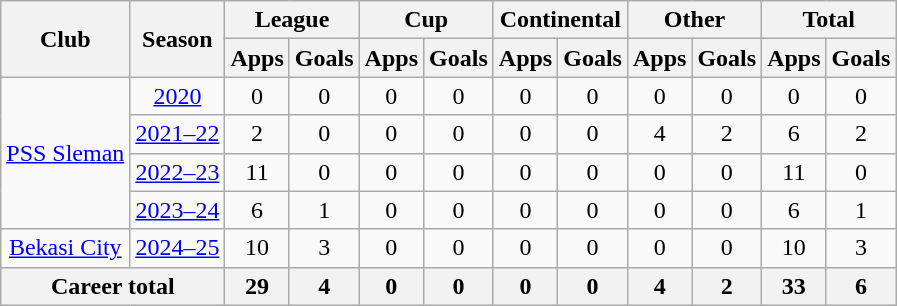<table class="wikitable" style="text-align:center">
<tr>
<th rowspan="2">Club</th>
<th rowspan="2">Season</th>
<th colspan="2">League</th>
<th colspan="2">Cup</th>
<th colspan="2">Continental</th>
<th colspan="2">Other</th>
<th colspan="2">Total</th>
</tr>
<tr>
<th>Apps</th>
<th>Goals</th>
<th>Apps</th>
<th>Goals</th>
<th>Apps</th>
<th>Goals</th>
<th>Apps</th>
<th>Goals</th>
<th>Apps</th>
<th>Goals</th>
</tr>
<tr>
<td rowspan="4"><a href='#'>PSS Sleman</a></td>
<td><a href='#'>2020</a></td>
<td>0</td>
<td>0</td>
<td>0</td>
<td>0</td>
<td>0</td>
<td>0</td>
<td>0</td>
<td>0</td>
<td>0</td>
<td>0</td>
</tr>
<tr>
<td><a href='#'>2021–22</a></td>
<td>2</td>
<td>0</td>
<td>0</td>
<td>0</td>
<td>0</td>
<td>0</td>
<td>4</td>
<td>2</td>
<td>6</td>
<td>2</td>
</tr>
<tr>
<td><a href='#'>2022–23</a></td>
<td>11</td>
<td>0</td>
<td>0</td>
<td>0</td>
<td>0</td>
<td>0</td>
<td>0</td>
<td>0</td>
<td>11</td>
<td>0</td>
</tr>
<tr>
<td><a href='#'>2023–24</a></td>
<td>6</td>
<td>1</td>
<td>0</td>
<td>0</td>
<td>0</td>
<td>0</td>
<td>0</td>
<td>0</td>
<td>6</td>
<td>1</td>
</tr>
<tr>
<td rowspan="1"><a href='#'>Bekasi City</a></td>
<td><a href='#'>2024–25</a></td>
<td>10</td>
<td>3</td>
<td>0</td>
<td>0</td>
<td>0</td>
<td>0</td>
<td>0</td>
<td>0</td>
<td>10</td>
<td>3</td>
</tr>
<tr>
<th colspan="2">Career total</th>
<th>29</th>
<th>4</th>
<th>0</th>
<th>0</th>
<th>0</th>
<th>0</th>
<th>4</th>
<th>2</th>
<th>33</th>
<th>6</th>
</tr>
</table>
